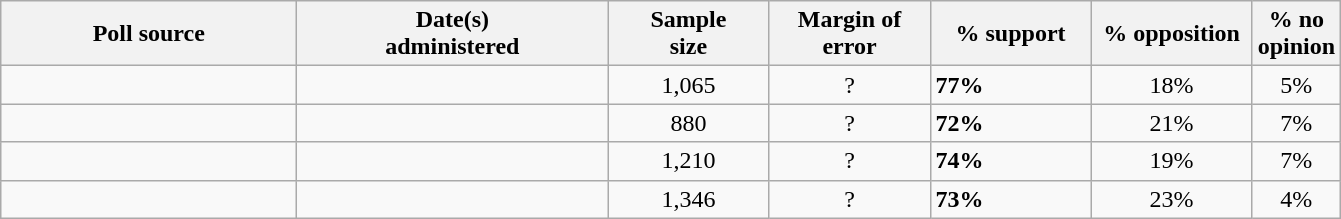<table class="wikitable">
<tr style="text-align:right;">
<th style="width:190px;">Poll source</th>
<th style="width:200px;">Date(s)<br>administered</th>
<th style="width:100px;">Sample<br>size</th>
<th style="width:100px;">Margin of<br>error</th>
<th style="width:100px;">% support</th>
<th style="width:100px;">% opposition</th>
<th style="width:40px;">% no opinion</th>
</tr>
<tr>
<td></td>
<td align=center></td>
<td align=center>1,065</td>
<td align=center>?</td>
<td><strong>77%</strong></td>
<td align=center>18%</td>
<td align=center>5%</td>
</tr>
<tr>
<td></td>
<td align=center></td>
<td align=center>880</td>
<td align=center>?</td>
<td><strong>72%</strong></td>
<td align=center>21%</td>
<td align=center>7%</td>
</tr>
<tr>
<td></td>
<td align=center></td>
<td align=center>1,210</td>
<td align=center>?</td>
<td><strong>74%</strong></td>
<td align=center>19%</td>
<td align=center>7%</td>
</tr>
<tr>
<td></td>
<td align=center></td>
<td align=center>1,346</td>
<td align=center>?</td>
<td><strong>73%</strong></td>
<td align=center>23%</td>
<td align=center>4%</td>
</tr>
</table>
